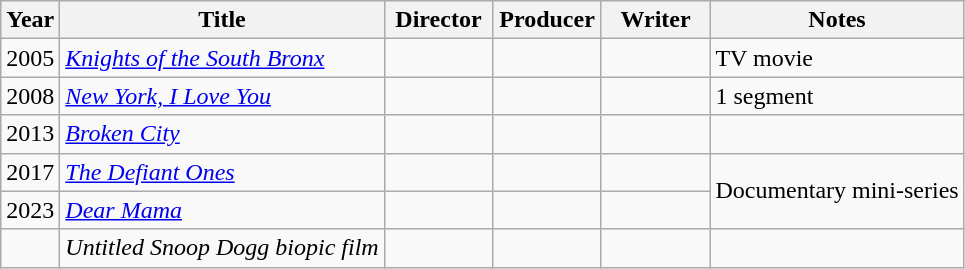<table class="wikitable">
<tr>
<th>Year</th>
<th>Title</th>
<th width="65">Director</th>
<th width="65">Producer</th>
<th width="65">Writer</th>
<th>Notes</th>
</tr>
<tr>
<td>2005</td>
<td><em><a href='#'>Knights of the South Bronx</a></em></td>
<td></td>
<td></td>
<td></td>
<td>TV movie</td>
</tr>
<tr>
<td>2008</td>
<td><em><a href='#'>New York, I Love You</a></em></td>
<td></td>
<td></td>
<td></td>
<td>1 segment</td>
</tr>
<tr>
<td>2013</td>
<td><em><a href='#'>Broken City</a></em></td>
<td></td>
<td></td>
<td></td>
<td></td>
</tr>
<tr>
<td>2017</td>
<td><em><a href='#'>The Defiant Ones</a></em></td>
<td></td>
<td></td>
<td></td>
<td rowspan="2">Documentary mini-series</td>
</tr>
<tr>
<td>2023</td>
<td><em><a href='#'>Dear Mama</a></em></td>
<td></td>
<td></td>
<td></td>
</tr>
<tr>
<td></td>
<td><em>Untitled Snoop Dogg biopic film</em></td>
<td></td>
<td></td>
<td></td>
<td></td>
</tr>
</table>
